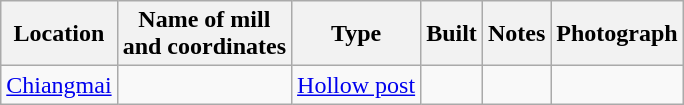<table class="wikitable">
<tr>
<th>Location</th>
<th>Name of mill<br>and coordinates</th>
<th>Type</th>
<th>Built</th>
<th>Notes</th>
<th>Photograph</th>
</tr>
<tr>
<td><a href='#'>Chiangmai</a></td>
<td></td>
<td><a href='#'>Hollow post</a></td>
<td></td>
<td></td>
<td></td>
</tr>
</table>
